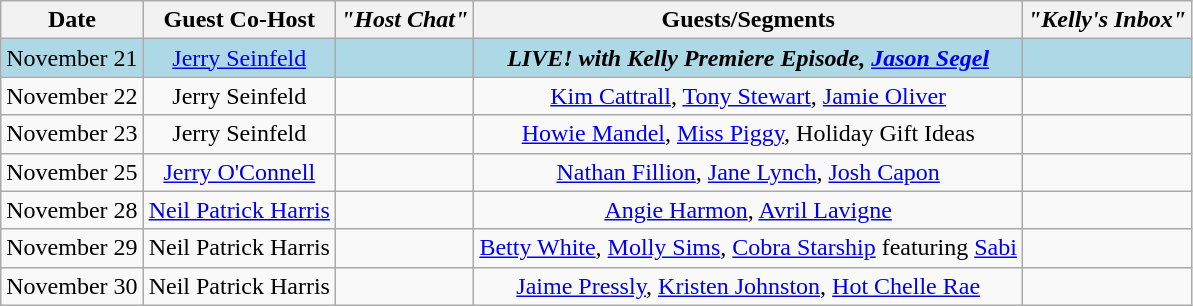<table class="wikitable sortable" style="text-align:center;">
<tr>
<th>Date</th>
<th>Guest Co-Host</th>
<th><em>"Host Chat"</em></th>
<th>Guests/Segments</th>
<th><em>"Kelly's Inbox"</em></th>
</tr>
<tr style="background:lightblue;">
<td>November 21</td>
<td><a href='#'>Jerry Seinfeld</a></td>
<td></td>
<td><strong><em>LIVE! with Kelly<em> Premiere Episode<strong>, <a href='#'>Jason Segel</a></td>
<td></td>
</tr>
<tr>
<td>November 22</td>
<td>Jerry Seinfeld</td>
<td></td>
<td><a href='#'>Kim Cattrall</a>, <a href='#'>Tony Stewart</a>, <a href='#'>Jamie Oliver</a></td>
<td></td>
</tr>
<tr>
<td>November 23</td>
<td>Jerry Seinfeld</td>
<td></td>
<td><a href='#'>Howie Mandel</a>, <a href='#'>Miss Piggy</a>, Holiday Gift Ideas</td>
<td></td>
</tr>
<tr>
<td>November 25</td>
<td><a href='#'>Jerry O'Connell</a></td>
<td></td>
<td><a href='#'>Nathan Fillion</a>, <a href='#'>Jane Lynch</a>, <a href='#'>Josh Capon</a></td>
<td></td>
</tr>
<tr>
<td>November 28</td>
<td><a href='#'>Neil Patrick Harris</a></td>
<td></td>
<td><a href='#'>Angie Harmon</a>, <a href='#'>Avril Lavigne</a></td>
<td></td>
</tr>
<tr>
<td>November 29</td>
<td>Neil Patrick Harris</td>
<td></td>
<td><a href='#'>Betty White</a>, <a href='#'>Molly Sims</a>, <a href='#'>Cobra Starship</a> featuring <a href='#'>Sabi</a></td>
<td></td>
</tr>
<tr>
<td>November 30</td>
<td>Neil Patrick Harris</td>
<td></td>
<td><a href='#'>Jaime Pressly</a>, <a href='#'>Kristen Johnston</a>, <a href='#'>Hot Chelle Rae</a></td>
<td></td>
</tr>
</table>
